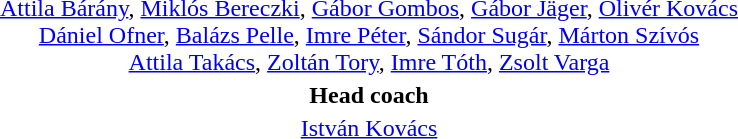<table style="text-align: center; margin-top: 2em; margin-left: auto; margin-right: auto">
<tr>
<td><a href='#'>Attila Bárány</a>, <a href='#'>Miklós Bereczki</a>, <a href='#'>Gábor Gombos</a>, <a href='#'>Gábor Jäger</a>, <a href='#'>Olivér Kovács</a><br><a href='#'>Dániel Ofner</a>, <a href='#'>Balázs Pelle</a>, <a href='#'>Imre Péter</a>, <a href='#'>Sándor Sugár</a>, <a href='#'>Márton Szívós</a><br><a href='#'>Attila Takács</a>, <a href='#'>Zoltán Tory</a>, <a href='#'>Imre Tóth</a>, <a href='#'>Zsolt Varga</a></td>
</tr>
<tr>
<td><strong>Head coach</strong></td>
</tr>
<tr>
<td><a href='#'>István Kovács</a></td>
</tr>
</table>
